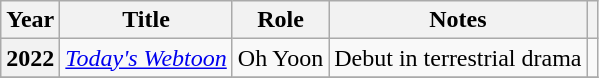<table class="wikitable  plainrowheaders">
<tr>
<th scope="col">Year</th>
<th scope="col">Title</th>
<th scope="col">Role</th>
<th scope="col">Notes</th>
<th scope="col" class="unsortable"></th>
</tr>
<tr>
<th scope="row">2022</th>
<td><em><a href='#'>Today's Webtoon</a></em></td>
<td>Oh Yoon</td>
<td>Debut in terrestrial drama</td>
<td></td>
</tr>
<tr>
</tr>
</table>
